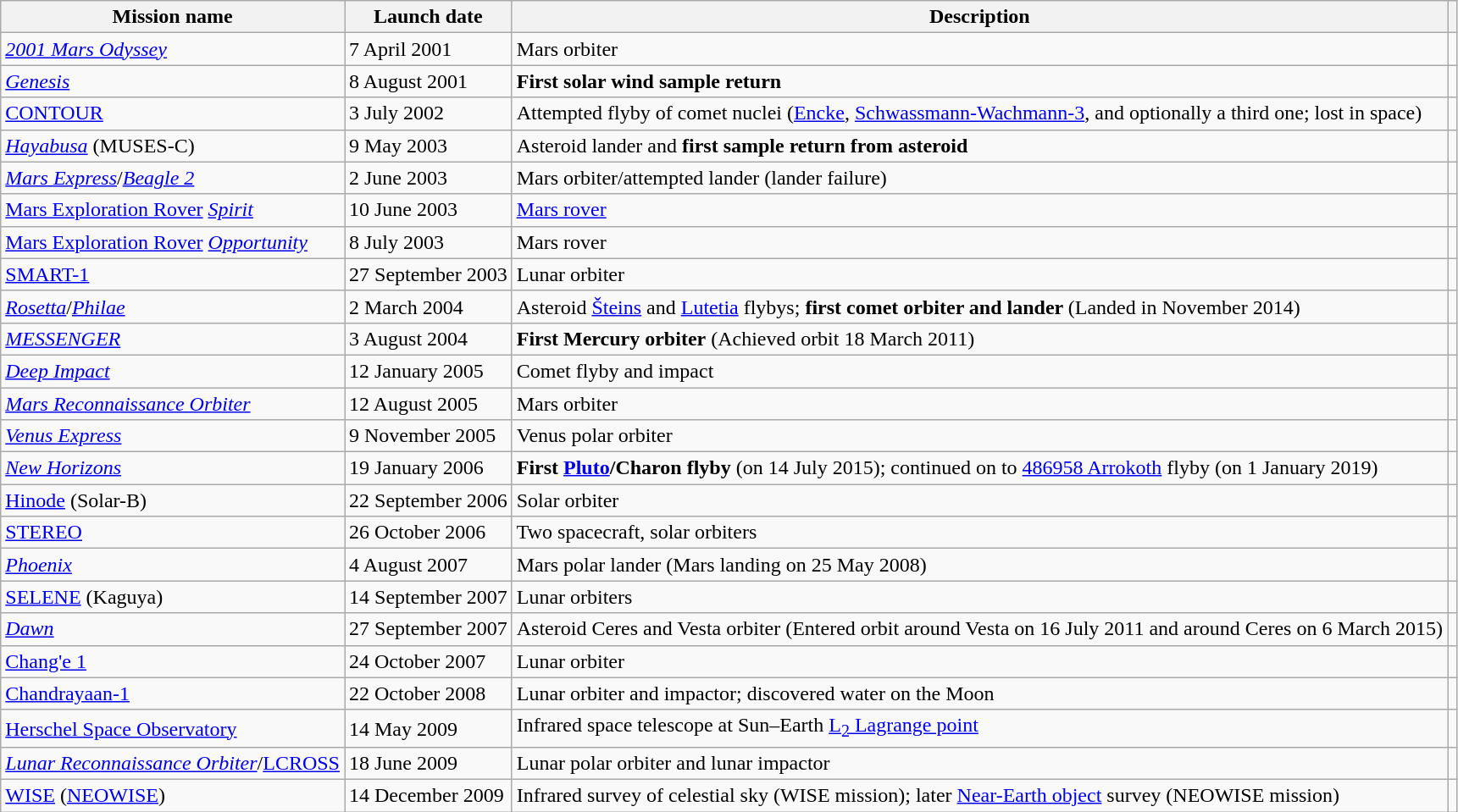<table class="wikitable sticky-header">
<tr>
<th>Mission name</th>
<th>Launch date</th>
<th>Description</th>
<th></th>
</tr>
<tr>
<td> <em><a href='#'>2001 Mars Odyssey</a></em></td>
<td>7 April 2001</td>
<td>Mars orbiter</td>
<td></td>
</tr>
<tr>
<td> <em><a href='#'>Genesis</a></em></td>
<td>8 August 2001</td>
<td><strong>First solar wind sample return</strong></td>
<td></td>
</tr>
<tr>
<td> <a href='#'>CONTOUR</a></td>
<td>3 July 2002</td>
<td>Attempted flyby of comet nuclei (<a href='#'>Encke</a>, <a href='#'>Schwassmann-Wachmann-3</a>, and optionally a third one; lost in space)</td>
<td></td>
</tr>
<tr>
<td> <em><a href='#'>Hayabusa</a></em> (MUSES-C)</td>
<td>9 May 2003</td>
<td>Asteroid lander and <strong>first sample return from asteroid</strong></td>
<td></td>
</tr>
<tr>
<td>  <em><a href='#'>Mars Express</a></em>/<em><a href='#'>Beagle 2</a></em></td>
<td>2 June 2003</td>
<td>Mars orbiter/attempted lander (lander failure)</td>
<td></td>
</tr>
<tr>
<td> <a href='#'>Mars Exploration Rover</a> <em><a href='#'>Spirit</a></em></td>
<td>10 June 2003</td>
<td><a href='#'>Mars rover</a></td>
<td></td>
</tr>
<tr>
<td> <a href='#'>Mars Exploration Rover</a> <em><a href='#'>Opportunity</a></em></td>
<td>8 July 2003</td>
<td>Mars rover</td>
<td></td>
</tr>
<tr>
<td> <a href='#'>SMART-1</a></td>
<td>27 September 2003</td>
<td>Lunar orbiter</td>
<td></td>
</tr>
<tr>
<td> <em><a href='#'>Rosetta</a></em>/<em><a href='#'>Philae</a></em></td>
<td>2 March 2004</td>
<td>Asteroid <a href='#'>Šteins</a> and <a href='#'>Lutetia</a> flybys; <strong>first comet orbiter and lander </strong>(Landed in November 2014)</td>
<td></td>
</tr>
<tr>
<td> <em><a href='#'>MESSENGER</a></em></td>
<td>3 August 2004</td>
<td><strong>First Mercury orbiter</strong> (Achieved orbit 18 March 2011)</td>
<td></td>
</tr>
<tr>
<td> <em><a href='#'>Deep Impact</a></em></td>
<td>12 January 2005</td>
<td>Comet flyby and impact</td>
<td></td>
</tr>
<tr>
<td> <em><a href='#'>Mars Reconnaissance Orbiter</a></em></td>
<td>12 August 2005</td>
<td>Mars orbiter</td>
<td></td>
</tr>
<tr>
<td> <em><a href='#'>Venus Express</a></em></td>
<td>9 November 2005</td>
<td>Venus polar orbiter</td>
<td></td>
</tr>
<tr>
<td> <em><a href='#'>New Horizons</a></em></td>
<td>19 January 2006</td>
<td><strong>First <a href='#'>Pluto</a>/Charon flyby</strong> (on 14 July 2015); continued on to <a href='#'>486958 Arrokoth</a> flyby (on 1 January 2019)</td>
<td><em></em></td>
</tr>
<tr>
<td>   <a href='#'>Hinode</a> (Solar-B)</td>
<td>22 September 2006</td>
<td>Solar orbiter</td>
<td></td>
</tr>
<tr>
<td> <a href='#'>STEREO</a></td>
<td>26 October 2006</td>
<td>Two spacecraft, solar orbiters</td>
<td></td>
</tr>
<tr>
<td> <em><a href='#'>Phoenix</a></em></td>
<td>4 August 2007</td>
<td>Mars polar lander (Mars landing on 25 May 2008)</td>
<td></td>
</tr>
<tr>
<td> <a href='#'>SELENE</a> (Kaguya)</td>
<td>14 September 2007</td>
<td>Lunar orbiters</td>
<td></td>
</tr>
<tr>
<td> <em><a href='#'>Dawn</a></em></td>
<td>27 September 2007</td>
<td>Asteroid Ceres and Vesta orbiter (Entered orbit around Vesta on 16 July 2011 and around Ceres on 6 March 2015)</td>
<td></td>
</tr>
<tr>
<td> <a href='#'>Chang'e 1</a></td>
<td>24 October 2007</td>
<td>Lunar orbiter</td>
<td></td>
</tr>
<tr>
<td> <a href='#'>Chandrayaan-1</a></td>
<td>22 October 2008</td>
<td>Lunar orbiter and impactor; discovered water on the Moon</td>
<td></td>
</tr>
<tr>
<td> <a href='#'>Herschel Space Observatory</a></td>
<td>14 May 2009</td>
<td>Infrared space telescope at Sun–Earth <a href='#'>L<sub>2</sub> Lagrange point</a></td>
<td></td>
</tr>
<tr>
<td> <em><a href='#'>Lunar Reconnaissance Orbiter</a></em>/<a href='#'>LCROSS</a></td>
<td>18 June 2009</td>
<td>Lunar polar orbiter and lunar impactor</td>
<td></td>
</tr>
<tr>
<td> <a href='#'>WISE</a> (<a href='#'>NEOWISE</a>)</td>
<td>14 December 2009</td>
<td>Infrared survey of celestial sky (WISE mission); later <a href='#'>Near-Earth object</a> survey (NEOWISE mission)</td>
<td></td>
</tr>
</table>
